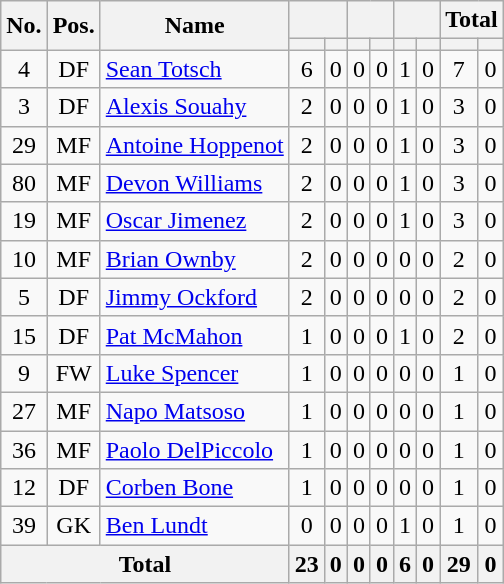<table class="wikitable sortable" style="text-align: center;">
<tr>
<th rowspan="2">No.</th>
<th rowspan="2">Pos.</th>
<th rowspan="2">Name</th>
<th colspan="2"></th>
<th colspan="2"></th>
<th colspan="2"></th>
<th colspan="2"><strong>Total</strong></th>
</tr>
<tr>
<th></th>
<th></th>
<th></th>
<th></th>
<th></th>
<th></th>
<th></th>
<th></th>
</tr>
<tr>
<td>4</td>
<td>DF</td>
<td align="left"> <a href='#'>Sean Totsch</a></td>
<td>6</td>
<td>0</td>
<td>0</td>
<td>0</td>
<td>1</td>
<td>0</td>
<td>7</td>
<td>0</td>
</tr>
<tr>
<td>3</td>
<td>DF</td>
<td align="left"> <a href='#'>Alexis Souahy</a></td>
<td>2</td>
<td>0</td>
<td>0</td>
<td>0</td>
<td>1</td>
<td>0</td>
<td>3</td>
<td>0</td>
</tr>
<tr>
<td>29</td>
<td>MF</td>
<td align=left> <a href='#'>Antoine Hoppenot</a></td>
<td>2</td>
<td>0</td>
<td>0</td>
<td>0</td>
<td>1</td>
<td>0</td>
<td>3</td>
<td>0</td>
</tr>
<tr>
<td>80</td>
<td>MF</td>
<td align="left"> <a href='#'>Devon Williams</a></td>
<td>2</td>
<td>0</td>
<td>0</td>
<td>0</td>
<td>1</td>
<td>0</td>
<td>3</td>
<td>0</td>
</tr>
<tr>
<td>19</td>
<td>MF</td>
<td align="left"> <a href='#'>Oscar Jimenez</a></td>
<td>2</td>
<td>0</td>
<td>0</td>
<td>0</td>
<td>1</td>
<td>0</td>
<td>3</td>
<td>0</td>
</tr>
<tr>
<td>10</td>
<td>MF</td>
<td align="left"> <a href='#'>Brian Ownby</a></td>
<td>2</td>
<td>0</td>
<td>0</td>
<td>0</td>
<td>0</td>
<td>0</td>
<td>2</td>
<td>0</td>
</tr>
<tr>
<td>5</td>
<td>DF</td>
<td align="left"> <a href='#'>Jimmy Ockford</a></td>
<td>2</td>
<td>0</td>
<td>0</td>
<td>0</td>
<td>0</td>
<td>0</td>
<td>2</td>
<td>0</td>
</tr>
<tr>
<td>15</td>
<td>DF</td>
<td align="left"><a href='#'>Pat McMahon</a></td>
<td>1</td>
<td>0</td>
<td>0</td>
<td>0</td>
<td>1</td>
<td>0</td>
<td>2</td>
<td>0</td>
</tr>
<tr>
<td>9</td>
<td>FW</td>
<td align="left"> <a href='#'>Luke Spencer</a></td>
<td>1</td>
<td>0</td>
<td>0</td>
<td>0</td>
<td>0</td>
<td>0</td>
<td>1</td>
<td>0</td>
</tr>
<tr>
<td>27</td>
<td>MF</td>
<td align="left"> <a href='#'>Napo Matsoso</a></td>
<td>1</td>
<td>0</td>
<td>0</td>
<td>0</td>
<td>0</td>
<td>0</td>
<td>1</td>
<td>0</td>
</tr>
<tr>
<td>36</td>
<td>MF</td>
<td align="left"> <a href='#'>Paolo DelPiccolo</a></td>
<td>1</td>
<td>0</td>
<td>0</td>
<td>0</td>
<td>0</td>
<td>0</td>
<td>1</td>
<td>0</td>
</tr>
<tr>
<td>12</td>
<td>DF</td>
<td align="left"><a href='#'>Corben Bone</a></td>
<td>1</td>
<td>0</td>
<td>0</td>
<td>0</td>
<td>0</td>
<td>0</td>
<td>1</td>
<td>0</td>
</tr>
<tr>
<td>39</td>
<td>GK</td>
<td align="left"><a href='#'>Ben Lundt</a></td>
<td>0</td>
<td>0</td>
<td>0</td>
<td>0</td>
<td>1</td>
<td>0</td>
<td>1</td>
<td>0</td>
</tr>
<tr>
<th colspan="3">Total</th>
<th>23</th>
<th>0</th>
<th>0</th>
<th>0</th>
<th>6</th>
<th>0</th>
<th>29</th>
<th>0</th>
</tr>
</table>
